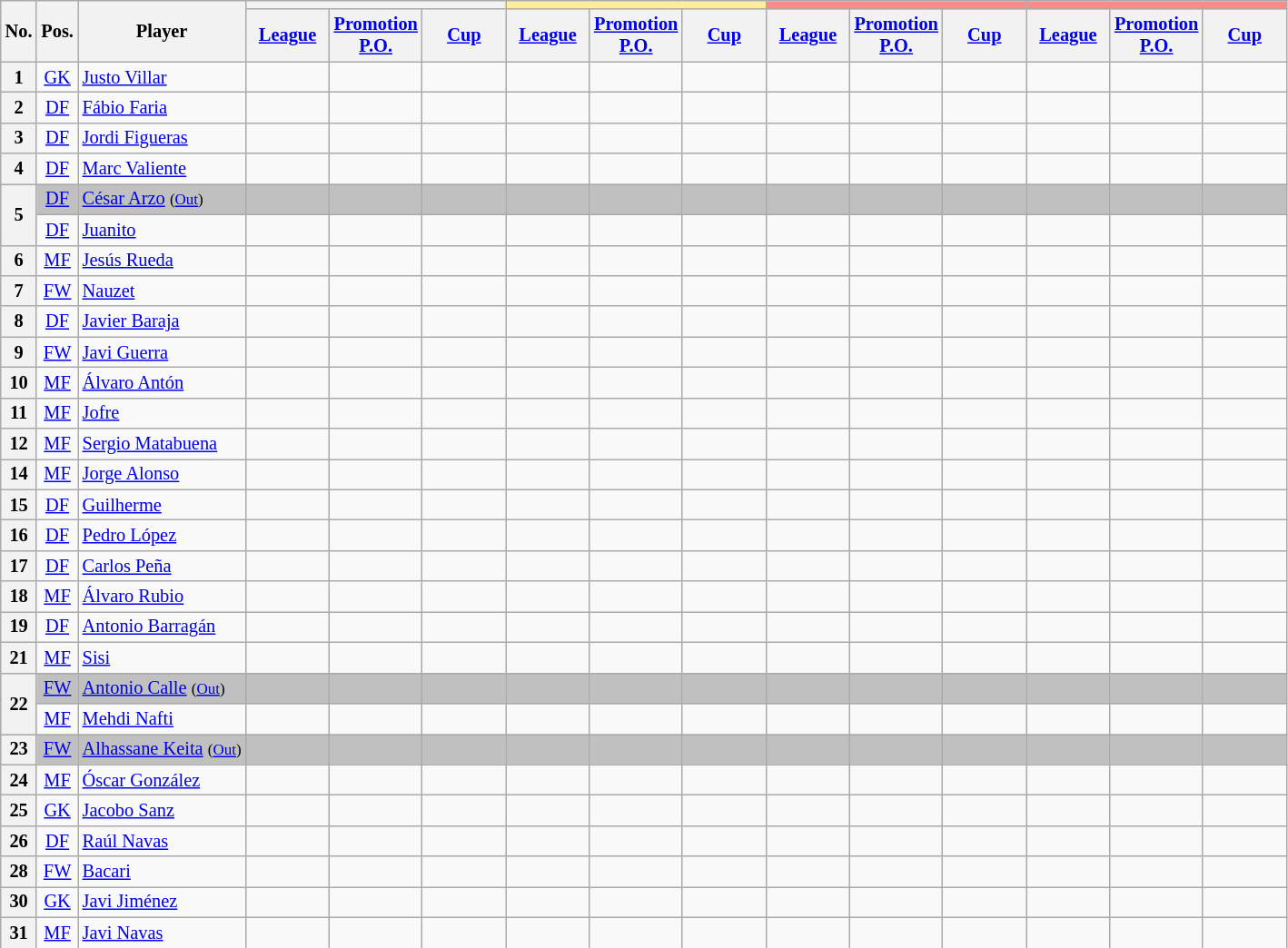<table class="wikitable" style="font-size: 85%">
<tr>
<th rowspan="2">No.</th>
<th rowspan="2">Pos.</th>
<th rowspan="2">Player</th>
<th colspan="3" width="110"></th>
<th colspan="3" style="background:#FFEE99" width="110"></th>
<th colspan="3" style="background:#FF8888" width="110"></th>
<th colspan="3" style="background:#FF8888" width="110"></th>
</tr>
<tr>
<th width="55"><a href='#'>League</a></th>
<th width="55"><a href='#'>Promotion<br>P.O.</a></th>
<th width="55"><a href='#'>Cup</a></th>
<th width="55"><a href='#'>League</a></th>
<th width="55"><a href='#'>Promotion<br>P.O.</a></th>
<th width="55"><a href='#'>Cup</a></th>
<th width="55"><a href='#'>League</a></th>
<th width="55"><a href='#'>Promotion<br>P.O.</a></th>
<th width="55"><a href='#'>Cup</a></th>
<th width="55"><a href='#'>League</a></th>
<th width="55"><a href='#'>Promotion<br>P.O.</a></th>
<th width="55"><a href='#'>Cup</a></th>
</tr>
<tr>
<th>1</th>
<td align="center"><a href='#'>GK</a></td>
<td> <a href='#'>Justo Villar</a></td>
<td align="center"></td>
<td></td>
<td align="center"></td>
<td align="center"></td>
<td></td>
<td align="center"></td>
<td align="center"></td>
<td></td>
<td align="center"></td>
<td align="center"></td>
<td></td>
<td align="center"></td>
</tr>
<tr>
<th>2</th>
<td align="center"><a href='#'>DF</a></td>
<td> <a href='#'>Fábio Faria</a></td>
<td align="center"></td>
<td></td>
<td align="center"></td>
<td align="center"></td>
<td></td>
<td align="center"></td>
<td align="center"></td>
<td></td>
<td align="center"></td>
<td align="center"></td>
<td></td>
<td align="center"></td>
</tr>
<tr>
<th>3</th>
<td align="center"><a href='#'>DF</a></td>
<td> <a href='#'>Jordi Figueras</a></td>
<td align="center"></td>
<td></td>
<td align="center"></td>
<td align="center"></td>
<td align="center"></td>
<td align="center"></td>
<td align="center"></td>
<td></td>
<td align="center"></td>
<td align="center"></td>
<td></td>
<td align="center"></td>
</tr>
<tr>
<th>4</th>
<td align="center"><a href='#'>DF</a></td>
<td> <a href='#'>Marc Valiente</a></td>
<td align="center"></td>
<td></td>
<td align="center"></td>
<td align="center"></td>
<td align="center"></td>
<td align="center"></td>
<td align="center"></td>
<td></td>
<td align="center"></td>
<td align="center"></td>
<td align="center"></td>
<td align="center"></td>
</tr>
<tr bgcolor="#c0c0c0">
<th rowspan="2">5</th>
<td align="center"><a href='#'>DF</a></td>
<td> <a href='#'>César Arzo</a> <small>(<a href='#'>Out</a>)</small></td>
<td align="center"></td>
<td></td>
<td align="center"></td>
<td align="center"></td>
<td></td>
<td align="center"></td>
<td align="center"></td>
<td></td>
<td align="center"></td>
<td align="center"></td>
<td></td>
<td align="center"></td>
</tr>
<tr>
<td align="center"><a href='#'>DF</a></td>
<td> <a href='#'>Juanito</a></td>
<td align="center"></td>
<td></td>
<td align="center"></td>
<td align="center"></td>
<td></td>
<td align="center"></td>
<td align="center"></td>
<td></td>
<td align="center"></td>
<td align="center"></td>
<td></td>
<td align="center"></td>
</tr>
<tr>
<th>6</th>
<td align="center"><a href='#'>MF</a></td>
<td> <a href='#'>Jesús Rueda</a></td>
<td align="center"></td>
<td></td>
<td align="center"></td>
<td align="center"></td>
<td></td>
<td align="center"></td>
<td align="center"></td>
<td></td>
<td align="center"></td>
<td align="center"></td>
<td></td>
<td align="center"></td>
</tr>
<tr>
<th>7</th>
<td align="center"><a href='#'>FW</a></td>
<td> <a href='#'>Nauzet</a></td>
<td align="center"></td>
<td></td>
<td align="center"></td>
<td align="center"></td>
<td align="center"></td>
<td align="center"></td>
<td align="center"></td>
<td></td>
<td align="center"></td>
<td align="center"></td>
<td align="center"></td>
<td align="center"></td>
</tr>
<tr>
<th>8</th>
<td align="center"><a href='#'>DF</a></td>
<td> <a href='#'>Javier Baraja</a></td>
<td align="center"></td>
<td></td>
<td align="center"></td>
<td align="center"></td>
<td></td>
<td align="center"></td>
<td align="center"></td>
<td></td>
<td align="center"></td>
<td align="center"></td>
<td></td>
<td align="center"></td>
</tr>
<tr>
<th>9</th>
<td align="center"><a href='#'>FW</a></td>
<td> <a href='#'>Javi Guerra</a></td>
<td align="center"></td>
<td align="center"></td>
<td align="center"></td>
<td align="center"></td>
<td align="center"></td>
<td align="center"></td>
<td align="center"></td>
<td></td>
<td align="center"></td>
<td align="center"></td>
<td></td>
<td align="center"></td>
</tr>
<tr>
<th>10</th>
<td align="center"><a href='#'>MF</a></td>
<td> <a href='#'>Álvaro Antón</a></td>
<td align="center"></td>
<td></td>
<td align="center"></td>
<td align="center"></td>
<td></td>
<td align="center"></td>
<td align="center"></td>
<td></td>
<td align="center"></td>
<td align="center"></td>
<td></td>
<td align="center"></td>
</tr>
<tr>
<th>11</th>
<td align="center"><a href='#'>MF</a></td>
<td> <a href='#'>Jofre</a></td>
<td align="center"></td>
<td></td>
<td align="center"></td>
<td align="center"></td>
<td></td>
<td align="center"></td>
<td align="center"></td>
<td></td>
<td align="center"></td>
<td align="center"></td>
<td></td>
<td align="center"></td>
</tr>
<tr>
<th>12</th>
<td align="center"><a href='#'>MF</a></td>
<td> <a href='#'>Sergio Matabuena</a></td>
<td align="center"></td>
<td></td>
<td align="center"></td>
<td align="center"></td>
<td></td>
<td align="center"></td>
<td align="center"></td>
<td></td>
<td align="center"></td>
<td align="center"></td>
<td></td>
<td align="center"></td>
</tr>
<tr>
<th>14</th>
<td align="center"><a href='#'>MF</a></td>
<td> <a href='#'>Jorge Alonso</a></td>
<td align="center"></td>
<td></td>
<td align="center"></td>
<td align="center"></td>
<td></td>
<td align="center"></td>
<td align="center"></td>
<td></td>
<td align="center"></td>
<td align="center"></td>
<td></td>
<td align="center"></td>
</tr>
<tr>
<th>15</th>
<td align="center"><a href='#'>DF</a></td>
<td> <a href='#'>Guilherme</a></td>
<td align="center"></td>
<td></td>
<td align="center"></td>
<td align="center"></td>
<td></td>
<td align="center"></td>
<td align="center"></td>
<td></td>
<td align="center"></td>
<td align="center"></td>
<td></td>
<td align="center"></td>
</tr>
<tr>
<th>16</th>
<td align="center"><a href='#'>DF</a></td>
<td> <a href='#'>Pedro López</a></td>
<td align="center"></td>
<td></td>
<td align="center"></td>
<td align="center"></td>
<td></td>
<td align="center"></td>
<td align="center"></td>
<td></td>
<td align="center"></td>
<td align="center"></td>
<td></td>
<td align="center"></td>
</tr>
<tr>
<th>17</th>
<td align="center"><a href='#'>DF</a></td>
<td> <a href='#'>Carlos Peña</a></td>
<td align="center"></td>
<td></td>
<td align="center"></td>
<td align="center"></td>
<td></td>
<td align="center"></td>
<td align="center"></td>
<td></td>
<td align="center"></td>
<td align="center"></td>
<td></td>
<td align="center"></td>
</tr>
<tr>
<th>18</th>
<td align="center"><a href='#'>MF</a></td>
<td> <a href='#'>Álvaro Rubio</a></td>
<td align="center"></td>
<td></td>
<td align="center"></td>
<td align="center"></td>
<td align="center"></td>
<td align="center"></td>
<td align="center"></td>
<td></td>
<td align="center"></td>
<td align="center"></td>
<td></td>
<td align="center"></td>
</tr>
<tr>
<th>19</th>
<td align="center"><a href='#'>DF</a></td>
<td> <a href='#'>Antonio Barragán</a></td>
<td align="center"></td>
<td></td>
<td align="center"></td>
<td align="center"></td>
<td align="center"></td>
<td align="center"></td>
<td align="center"></td>
<td></td>
<td align="center"></td>
<td align="center"></td>
<td></td>
<td align="center"></td>
</tr>
<tr>
<th>21</th>
<td align="center"><a href='#'>MF</a></td>
<td> <a href='#'>Sisi</a></td>
<td align="center"></td>
<td></td>
<td align="center"></td>
<td align="center"></td>
<td></td>
<td align="center"></td>
<td align="center"></td>
<td></td>
<td align="center"></td>
<td align="center"></td>
<td></td>
<td align="center"></td>
</tr>
<tr bgcolor="#c0c0c0">
<th rowspan="2">22</th>
<td align="center"><a href='#'>FW</a></td>
<td> <a href='#'>Antonio Calle</a> <small>(<a href='#'>Out</a>)</small></td>
<td align="center"></td>
<td></td>
<td align="center"></td>
<td align="center"></td>
<td></td>
<td align="center"></td>
<td align="center"></td>
<td></td>
<td align="center"></td>
<td align="center"></td>
<td></td>
<td align="center"></td>
</tr>
<tr>
<td align="center"><a href='#'>MF</a></td>
<td> <a href='#'>Mehdi Nafti</a></td>
<td align="center"></td>
<td></td>
<td align="center"></td>
<td align="center"></td>
<td align="center"></td>
<td align="center"></td>
<td align="center"></td>
<td></td>
<td align="center"></td>
<td align="center"></td>
<td></td>
<td align="center"></td>
</tr>
<tr bgcolor="#c0c0c0">
<th>23</th>
<td align="center"><a href='#'>FW</a></td>
<td> <a href='#'>Alhassane Keita</a> <small>(<a href='#'>Out</a>)</small></td>
<td align="center"></td>
<td></td>
<td align="center"></td>
<td align="center"></td>
<td></td>
<td align="center"></td>
<td align="center"></td>
<td></td>
<td align="center"></td>
<td align="center"></td>
<td></td>
<td align="center"></td>
</tr>
<tr>
<th>24</th>
<td align="center"><a href='#'>MF</a></td>
<td> <a href='#'>Óscar González</a></td>
<td align="center"></td>
<td></td>
<td align="center"></td>
<td align="center"></td>
<td align="center"></td>
<td align="center"></td>
<td align="center"></td>
<td></td>
<td align="center"></td>
<td align="center"></td>
<td></td>
<td align="center"></td>
</tr>
<tr>
<th>25</th>
<td align="center"><a href='#'>GK</a></td>
<td> <a href='#'>Jacobo Sanz</a></td>
<td align="center"></td>
<td></td>
<td align="center"></td>
<td align="center"></td>
<td></td>
<td align="center"></td>
<td align="center"></td>
<td></td>
<td align="center"></td>
<td align="center"></td>
<td></td>
<td align="center"></td>
</tr>
<tr>
<th>26</th>
<td align="center"><a href='#'>DF</a></td>
<td> <a href='#'>Raúl Navas</a></td>
<td align="center"></td>
<td></td>
<td align="center"></td>
<td align="center"></td>
<td></td>
<td align="center"></td>
<td align="center"></td>
<td></td>
<td align="center"></td>
<td align="center"></td>
<td></td>
<td align="center"></td>
</tr>
<tr>
<th>28</th>
<td align="center"><a href='#'>FW</a></td>
<td> <a href='#'>Bacari</a></td>
<td align="center"></td>
<td></td>
<td align="center"></td>
<td align="center"></td>
<td></td>
<td align="center"></td>
<td align="center"></td>
<td></td>
<td align="center"></td>
<td align="center"></td>
<td></td>
<td align="center"></td>
</tr>
<tr>
<th>30</th>
<td align="center"><a href='#'>GK</a></td>
<td> <a href='#'>Javi Jiménez</a></td>
<td align="center"></td>
<td></td>
<td align="center"></td>
<td align="center"></td>
<td></td>
<td align="center"></td>
<td align="center"></td>
<td></td>
<td align="center"></td>
<td align="center"></td>
<td></td>
<td align="center"></td>
</tr>
<tr>
<th>31</th>
<td align="center"><a href='#'>MF</a></td>
<td> <a href='#'>Javi Navas</a></td>
<td align="center"></td>
<td></td>
<td align="center"></td>
<td align="center"></td>
<td></td>
<td align="center"></td>
<td align="center"></td>
<td></td>
<td align="center"></td>
<td align="center"></td>
<td></td>
<td align="center"></td>
</tr>
<tr>
</tr>
</table>
